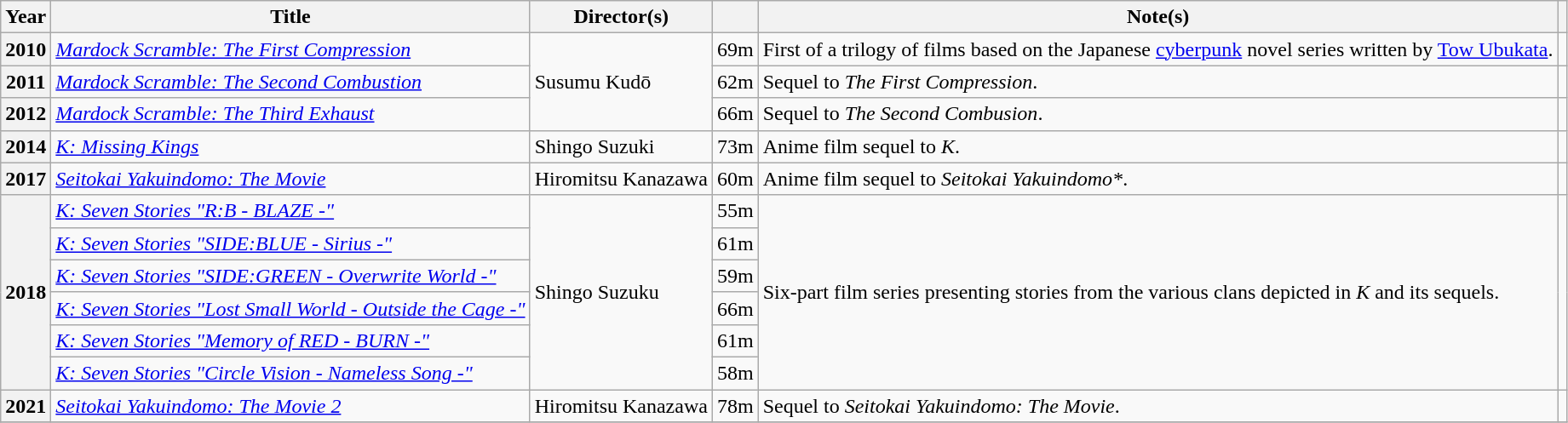<table class="wikitable sortable plainrowheaders">
<tr>
<th scope="col" class="unsortable" width=10>Year</th>
<th scope="col">Title</th>
<th scope="col">Director(s)</th>
<th scope="col"></th>
<th scope="col" class="unsortable">Note(s)</th>
<th scope="col" class="unsortable"></th>
</tr>
<tr>
<th scope="row">2010</th>
<td><em><a href='#'>Mardock Scramble: The First Compression</a></em></td>
<td rowspan="3">Susumu Kudō</td>
<td>69m</td>
<td style="text-align:left;">First of a trilogy of films based on the Japanese <a href='#'>cyberpunk</a> novel series written by <a href='#'>Tow Ubukata</a>.</td>
<td></td>
</tr>
<tr>
<th scope="row">2011</th>
<td><em><a href='#'>Mardock Scramble: The Second Combustion</a></em></td>
<td>62m</td>
<td style="text-align:left;">Sequel to <em>The First Compression</em>.</td>
<td></td>
</tr>
<tr>
<th scope="row">2012</th>
<td><em><a href='#'>Mardock Scramble: The Third Exhaust</a></em></td>
<td>66m</td>
<td style="text-align:left;">Sequel to <em>The Second Combusion</em>.</td>
<td></td>
</tr>
<tr>
<th scope="row">2014</th>
<td><em><a href='#'>K: Missing Kings</a></em></td>
<td>Shingo Suzuki</td>
<td>73m</td>
<td style="text-align:left;">Anime film sequel to <em>K</em>.</td>
<td></td>
</tr>
<tr>
<th scope="row">2017</th>
<td><em><a href='#'>Seitokai Yakuindomo: The Movie</a></em></td>
<td>Hiromitsu Kanazawa</td>
<td>60m</td>
<td style="text-align:left;">Anime film sequel to <em>Seitokai Yakuindomo*</em>.</td>
<td></td>
</tr>
<tr>
<th scope="row" rowspan="6">2018</th>
<td><em><a href='#'>K: Seven Stories "R:B - BLAZE -"</a></em></td>
<td rowspan="6">Shingo Suzuku</td>
<td>55m</td>
<td style="text-align:left;" rowspan="6">Six-part film series presenting stories from the various clans depicted in <em>K</em> and its sequels.</td>
<td rowspan="6"></td>
</tr>
<tr>
<td><em><a href='#'>K: Seven Stories "SIDE:BLUE - Sirius -"</a></em></td>
<td>61m</td>
</tr>
<tr>
<td><em><a href='#'>K: Seven Stories "SIDE:GREEN - Overwrite World -"</a></em></td>
<td>59m</td>
</tr>
<tr>
<td><em><a href='#'>K: Seven Stories "Lost Small World - Outside the Cage -"</a></em></td>
<td>66m</td>
</tr>
<tr>
<td><em><a href='#'>K: Seven Stories "Memory of RED - BURN -"</a></em></td>
<td>61m</td>
</tr>
<tr>
<td><em><a href='#'>K: Seven Stories "Circle Vision - Nameless Song -"</a></em></td>
<td>58m</td>
</tr>
<tr>
<th scope="row">2021</th>
<td><em><a href='#'>Seitokai Yakuindomo: The Movie 2</a></em></td>
<td>Hiromitsu Kanazawa</td>
<td>78m</td>
<td style="text-align:left;">Sequel to <em>Seitokai Yakuindomo: The Movie</em>.</td>
<td></td>
</tr>
<tr>
</tr>
</table>
